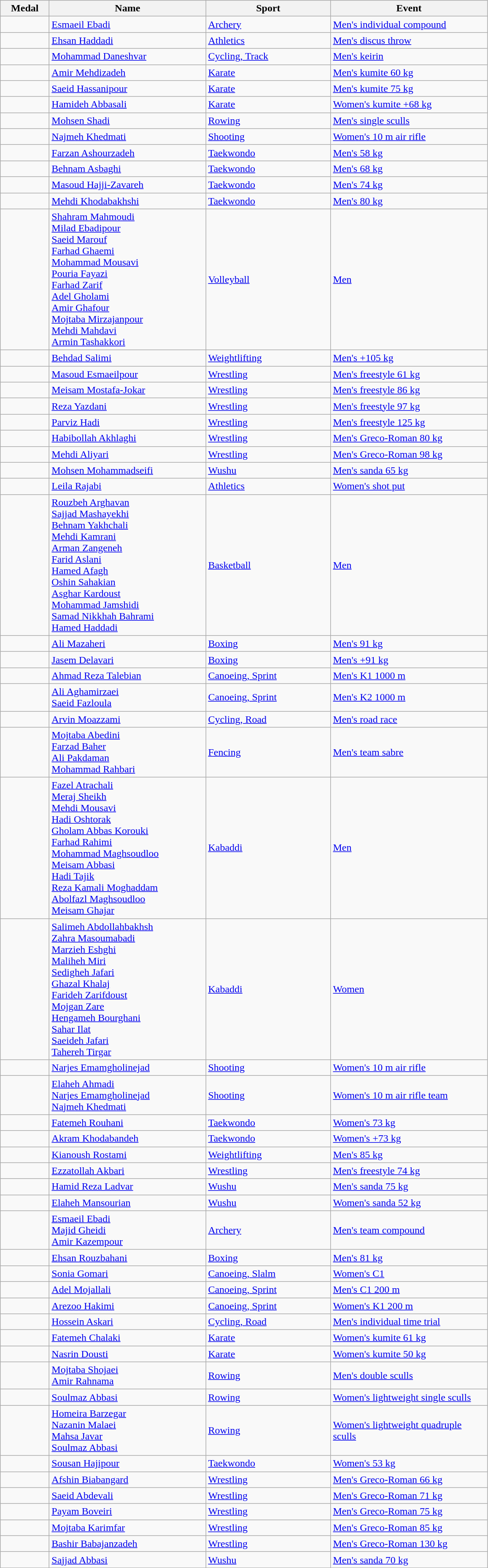<table class="wikitable sortable" style="text-align:left;">
<tr>
<th width="70">Medal</th>
<th width="240">Name</th>
<th width="190">Sport</th>
<th width="240">Event</th>
</tr>
<tr>
<td></td>
<td><a href='#'>Esmaeil Ebadi</a></td>
<td><a href='#'>Archery</a></td>
<td><a href='#'>Men's individual compound</a></td>
</tr>
<tr>
<td></td>
<td><a href='#'>Ehsan Haddadi</a></td>
<td><a href='#'>Athletics</a></td>
<td><a href='#'>Men's discus throw</a></td>
</tr>
<tr>
<td></td>
<td><a href='#'>Mohammad Daneshvar</a></td>
<td><a href='#'>Cycling, Track</a></td>
<td><a href='#'>Men's keirin</a></td>
</tr>
<tr>
<td></td>
<td><a href='#'>Amir Mehdizadeh</a></td>
<td><a href='#'>Karate</a></td>
<td><a href='#'>Men's kumite 60 kg</a></td>
</tr>
<tr>
<td></td>
<td><a href='#'>Saeid Hassanipour</a></td>
<td><a href='#'>Karate</a></td>
<td><a href='#'>Men's kumite 75 kg</a></td>
</tr>
<tr>
<td></td>
<td><a href='#'>Hamideh Abbasali</a></td>
<td><a href='#'>Karate</a></td>
<td><a href='#'>Women's kumite +68 kg</a></td>
</tr>
<tr>
<td></td>
<td><a href='#'>Mohsen Shadi</a></td>
<td><a href='#'>Rowing</a></td>
<td><a href='#'>Men's single sculls</a></td>
</tr>
<tr>
<td></td>
<td><a href='#'>Najmeh Khedmati</a></td>
<td><a href='#'>Shooting</a></td>
<td><a href='#'>Women's 10 m air rifle</a></td>
</tr>
<tr>
<td></td>
<td><a href='#'>Farzan Ashourzadeh</a></td>
<td><a href='#'>Taekwondo</a></td>
<td><a href='#'>Men's 58 kg</a></td>
</tr>
<tr>
<td></td>
<td><a href='#'>Behnam Asbaghi</a></td>
<td><a href='#'>Taekwondo</a></td>
<td><a href='#'>Men's 68 kg</a></td>
</tr>
<tr>
<td></td>
<td><a href='#'>Masoud Hajji-Zavareh</a></td>
<td><a href='#'>Taekwondo</a></td>
<td><a href='#'>Men's 74 kg</a></td>
</tr>
<tr>
<td></td>
<td><a href='#'>Mehdi Khodabakhshi</a></td>
<td><a href='#'>Taekwondo</a></td>
<td><a href='#'>Men's 80 kg</a></td>
</tr>
<tr>
<td></td>
<td><a href='#'>Shahram Mahmoudi</a><br><a href='#'>Milad Ebadipour</a><br><a href='#'>Saeid Marouf</a><br><a href='#'>Farhad Ghaemi</a><br><a href='#'>Mohammad Mousavi</a><br><a href='#'>Pouria Fayazi</a><br><a href='#'>Farhad Zarif</a><br><a href='#'>Adel Gholami</a><br><a href='#'>Amir Ghafour</a><br><a href='#'>Mojtaba Mirzajanpour</a><br><a href='#'>Mehdi Mahdavi</a><br><a href='#'>Armin Tashakkori</a></td>
<td><a href='#'>Volleyball</a></td>
<td><a href='#'>Men</a></td>
</tr>
<tr>
<td></td>
<td><a href='#'>Behdad Salimi</a></td>
<td><a href='#'>Weightlifting</a></td>
<td><a href='#'>Men's +105 kg</a></td>
</tr>
<tr>
<td></td>
<td><a href='#'>Masoud Esmaeilpour</a></td>
<td><a href='#'>Wrestling</a></td>
<td><a href='#'>Men's freestyle 61 kg</a></td>
</tr>
<tr>
<td></td>
<td><a href='#'>Meisam Mostafa-Jokar</a></td>
<td><a href='#'>Wrestling</a></td>
<td><a href='#'>Men's freestyle 86 kg</a></td>
</tr>
<tr>
<td></td>
<td><a href='#'>Reza Yazdani</a></td>
<td><a href='#'>Wrestling</a></td>
<td><a href='#'>Men's freestyle 97 kg</a></td>
</tr>
<tr>
<td></td>
<td><a href='#'>Parviz Hadi</a></td>
<td><a href='#'>Wrestling</a></td>
<td><a href='#'>Men's freestyle 125 kg</a></td>
</tr>
<tr>
<td></td>
<td><a href='#'>Habibollah Akhlaghi</a></td>
<td><a href='#'>Wrestling</a></td>
<td><a href='#'>Men's Greco-Roman 80 kg</a></td>
</tr>
<tr>
<td></td>
<td><a href='#'>Mehdi Aliyari</a></td>
<td><a href='#'>Wrestling</a></td>
<td><a href='#'>Men's Greco-Roman 98 kg</a></td>
</tr>
<tr>
<td></td>
<td><a href='#'>Mohsen Mohammadseifi</a></td>
<td><a href='#'>Wushu</a></td>
<td><a href='#'>Men's sanda 65 kg</a></td>
</tr>
<tr>
<td></td>
<td><a href='#'>Leila Rajabi</a></td>
<td><a href='#'>Athletics</a></td>
<td><a href='#'>Women's shot put</a></td>
</tr>
<tr>
<td></td>
<td><a href='#'>Rouzbeh Arghavan</a><br><a href='#'>Sajjad Mashayekhi</a><br><a href='#'>Behnam Yakhchali</a><br><a href='#'>Mehdi Kamrani</a><br><a href='#'>Arman Zangeneh</a><br><a href='#'>Farid Aslani</a><br><a href='#'>Hamed Afagh</a><br><a href='#'>Oshin Sahakian</a><br><a href='#'>Asghar Kardoust</a><br><a href='#'>Mohammad Jamshidi</a><br><a href='#'>Samad Nikkhah Bahrami</a><br><a href='#'>Hamed Haddadi</a></td>
<td><a href='#'>Basketball</a></td>
<td><a href='#'>Men</a></td>
</tr>
<tr>
<td></td>
<td><a href='#'>Ali Mazaheri</a></td>
<td><a href='#'>Boxing</a></td>
<td><a href='#'>Men's 91 kg</a></td>
</tr>
<tr>
<td></td>
<td><a href='#'>Jasem Delavari</a></td>
<td><a href='#'>Boxing</a></td>
<td><a href='#'>Men's +91 kg</a></td>
</tr>
<tr>
<td></td>
<td><a href='#'>Ahmad Reza Talebian</a></td>
<td><a href='#'>Canoeing, Sprint</a></td>
<td><a href='#'>Men's K1 1000 m</a></td>
</tr>
<tr>
<td></td>
<td><a href='#'>Ali Aghamirzaei</a><br><a href='#'>Saeid Fazloula</a></td>
<td><a href='#'>Canoeing, Sprint</a></td>
<td><a href='#'>Men's K2 1000 m</a></td>
</tr>
<tr>
<td></td>
<td><a href='#'>Arvin Moazzami</a></td>
<td><a href='#'>Cycling, Road</a></td>
<td><a href='#'>Men's road race</a></td>
</tr>
<tr>
<td></td>
<td><a href='#'>Mojtaba Abedini</a><br><a href='#'>Farzad Baher</a><br><a href='#'>Ali Pakdaman</a><br><a href='#'>Mohammad Rahbari</a></td>
<td><a href='#'>Fencing</a></td>
<td><a href='#'>Men's team sabre</a></td>
</tr>
<tr>
<td></td>
<td><a href='#'>Fazel Atrachali</a><br><a href='#'>Meraj Sheikh</a><br><a href='#'>Mehdi Mousavi</a><br><a href='#'>Hadi Oshtorak</a><br><a href='#'>Gholam Abbas Korouki</a><br><a href='#'>Farhad Rahimi</a><br><a href='#'>Mohammad Maghsoudloo</a><br><a href='#'>Meisam Abbasi</a><br><a href='#'>Hadi Tajik</a><br><a href='#'>Reza Kamali Moghaddam</a><br><a href='#'>Abolfazl Maghsoudloo</a><br><a href='#'>Meisam Ghajar</a></td>
<td><a href='#'>Kabaddi</a></td>
<td><a href='#'>Men</a></td>
</tr>
<tr>
<td></td>
<td><a href='#'>Salimeh Abdollahbakhsh</a><br><a href='#'>Zahra Masoumabadi</a><br><a href='#'>Marzieh Eshghi</a><br><a href='#'>Maliheh Miri</a><br><a href='#'>Sedigheh Jafari</a><br><a href='#'>Ghazal Khalaj</a><br><a href='#'>Farideh Zarifdoust</a><br><a href='#'>Mojgan Zare</a><br><a href='#'>Hengameh Bourghani</a><br><a href='#'>Sahar Ilat</a><br><a href='#'>Saeideh Jafari</a><br><a href='#'>Tahereh Tirgar</a></td>
<td><a href='#'>Kabaddi</a></td>
<td><a href='#'>Women</a></td>
</tr>
<tr>
<td></td>
<td><a href='#'>Narjes Emamgholinejad</a></td>
<td><a href='#'>Shooting</a></td>
<td><a href='#'>Women's 10 m air rifle</a></td>
</tr>
<tr>
<td></td>
<td><a href='#'>Elaheh Ahmadi</a><br><a href='#'>Narjes Emamgholinejad</a><br><a href='#'>Najmeh Khedmati</a></td>
<td><a href='#'>Shooting</a></td>
<td><a href='#'>Women's 10 m air rifle team</a></td>
</tr>
<tr>
<td></td>
<td><a href='#'>Fatemeh Rouhani</a></td>
<td><a href='#'>Taekwondo</a></td>
<td><a href='#'>Women's 73 kg</a></td>
</tr>
<tr>
<td></td>
<td><a href='#'>Akram Khodabandeh</a></td>
<td><a href='#'>Taekwondo</a></td>
<td><a href='#'>Women's +73 kg</a></td>
</tr>
<tr>
<td></td>
<td><a href='#'>Kianoush Rostami</a></td>
<td><a href='#'>Weightlifting</a></td>
<td><a href='#'>Men's 85 kg</a></td>
</tr>
<tr>
<td></td>
<td><a href='#'>Ezzatollah Akbari</a></td>
<td><a href='#'>Wrestling</a></td>
<td><a href='#'>Men's freestyle 74 kg</a></td>
</tr>
<tr>
<td></td>
<td><a href='#'>Hamid Reza Ladvar</a></td>
<td><a href='#'>Wushu</a></td>
<td><a href='#'>Men's sanda 75 kg</a></td>
</tr>
<tr>
<td></td>
<td><a href='#'>Elaheh Mansourian</a></td>
<td><a href='#'>Wushu</a></td>
<td><a href='#'>Women's sanda 52 kg</a></td>
</tr>
<tr>
<td></td>
<td><a href='#'>Esmaeil Ebadi</a><br><a href='#'>Majid Gheidi</a><br><a href='#'>Amir Kazempour</a></td>
<td><a href='#'>Archery</a></td>
<td><a href='#'>Men's team compound</a></td>
</tr>
<tr>
<td></td>
<td><a href='#'>Ehsan Rouzbahani</a></td>
<td><a href='#'>Boxing</a></td>
<td><a href='#'>Men's 81 kg</a></td>
</tr>
<tr>
<td></td>
<td><a href='#'>Sonia Gomari</a></td>
<td><a href='#'>Canoeing, Slalm</a></td>
<td><a href='#'>Women's C1</a></td>
</tr>
<tr>
<td></td>
<td><a href='#'>Adel Mojallali</a></td>
<td><a href='#'>Canoeing, Sprint</a></td>
<td><a href='#'>Men's C1 200 m</a></td>
</tr>
<tr>
<td></td>
<td><a href='#'>Arezoo Hakimi</a></td>
<td><a href='#'>Canoeing, Sprint</a></td>
<td><a href='#'>Women's K1 200 m</a></td>
</tr>
<tr>
<td></td>
<td><a href='#'>Hossein Askari</a></td>
<td><a href='#'>Cycling, Road</a></td>
<td><a href='#'>Men's individual time trial</a></td>
</tr>
<tr>
<td></td>
<td><a href='#'>Fatemeh Chalaki</a></td>
<td><a href='#'>Karate</a></td>
<td><a href='#'>Women's kumite 61 kg</a></td>
</tr>
<tr>
<td></td>
<td><a href='#'>Nasrin Dousti</a></td>
<td><a href='#'>Karate</a></td>
<td><a href='#'>Women's kumite 50 kg</a></td>
</tr>
<tr>
<td></td>
<td><a href='#'>Mojtaba Shojaei</a><br><a href='#'>Amir Rahnama</a></td>
<td><a href='#'>Rowing</a></td>
<td><a href='#'>Men's double sculls</a></td>
</tr>
<tr>
<td></td>
<td><a href='#'>Soulmaz Abbasi</a></td>
<td><a href='#'>Rowing</a></td>
<td><a href='#'>Women's lightweight single sculls</a></td>
</tr>
<tr>
<td></td>
<td><a href='#'>Homeira Barzegar</a><br><a href='#'>Nazanin Malaei</a><br><a href='#'>Mahsa Javar</a><br><a href='#'>Soulmaz Abbasi</a></td>
<td><a href='#'>Rowing</a></td>
<td><a href='#'>Women's lightweight quadruple sculls</a></td>
</tr>
<tr>
<td></td>
<td><a href='#'>Sousan Hajipour</a></td>
<td><a href='#'>Taekwondo</a></td>
<td><a href='#'>Women's 53 kg</a></td>
</tr>
<tr>
<td></td>
<td><a href='#'>Afshin Biabangard</a></td>
<td><a href='#'>Wrestling</a></td>
<td><a href='#'>Men's Greco-Roman 66 kg</a></td>
</tr>
<tr>
<td></td>
<td><a href='#'>Saeid Abdevali</a></td>
<td><a href='#'>Wrestling</a></td>
<td><a href='#'>Men's Greco-Roman 71 kg</a></td>
</tr>
<tr>
<td></td>
<td><a href='#'>Payam Boveiri</a></td>
<td><a href='#'>Wrestling</a></td>
<td><a href='#'>Men's Greco-Roman 75 kg</a></td>
</tr>
<tr>
<td></td>
<td><a href='#'>Mojtaba Karimfar</a></td>
<td><a href='#'>Wrestling</a></td>
<td><a href='#'>Men's Greco-Roman 85 kg</a></td>
</tr>
<tr>
<td></td>
<td><a href='#'>Bashir Babajanzadeh</a></td>
<td><a href='#'>Wrestling</a></td>
<td><a href='#'>Men's Greco-Roman 130 kg</a></td>
</tr>
<tr>
<td></td>
<td><a href='#'>Sajjad Abbasi</a></td>
<td><a href='#'>Wushu</a></td>
<td><a href='#'>Men's sanda 70 kg</a></td>
</tr>
</table>
